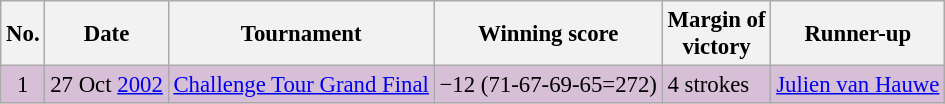<table class="wikitable" style="font-size:95%;">
<tr>
<th>No.</th>
<th>Date</th>
<th>Tournament</th>
<th>Winning score</th>
<th>Margin of<br>victory</th>
<th>Runner-up</th>
</tr>
<tr style="background:thistle;">
<td align=center>1</td>
<td align=right>27 Oct <a href='#'>2002</a></td>
<td><a href='#'>Challenge Tour Grand Final</a></td>
<td>−12 (71-67-69-65=272)</td>
<td>4 strokes</td>
<td> <a href='#'>Julien van Hauwe</a></td>
</tr>
</table>
